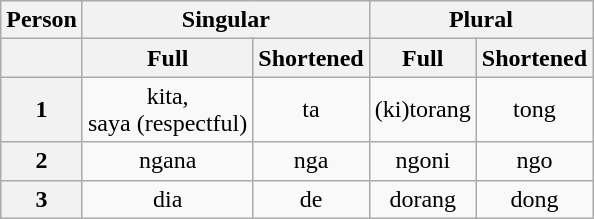<table class=wikitable style=text-align:center>
<tr>
<th>Person</th>
<th colspan="2">Singular</th>
<th colspan="2">Plural</th>
</tr>
<tr>
<th></th>
<th>Full</th>
<th>Shortened</th>
<th>Full</th>
<th>Shortened</th>
</tr>
<tr>
<th>1</th>
<td>kita, <br> saya (respectful)</td>
<td>ta</td>
<td>(ki)torang</td>
<td>tong</td>
</tr>
<tr>
<th>2</th>
<td>ngana</td>
<td>nga</td>
<td>ngoni</td>
<td>ngo</td>
</tr>
<tr>
<th>3</th>
<td>dia</td>
<td>de</td>
<td>dorang</td>
<td>dong</td>
</tr>
</table>
